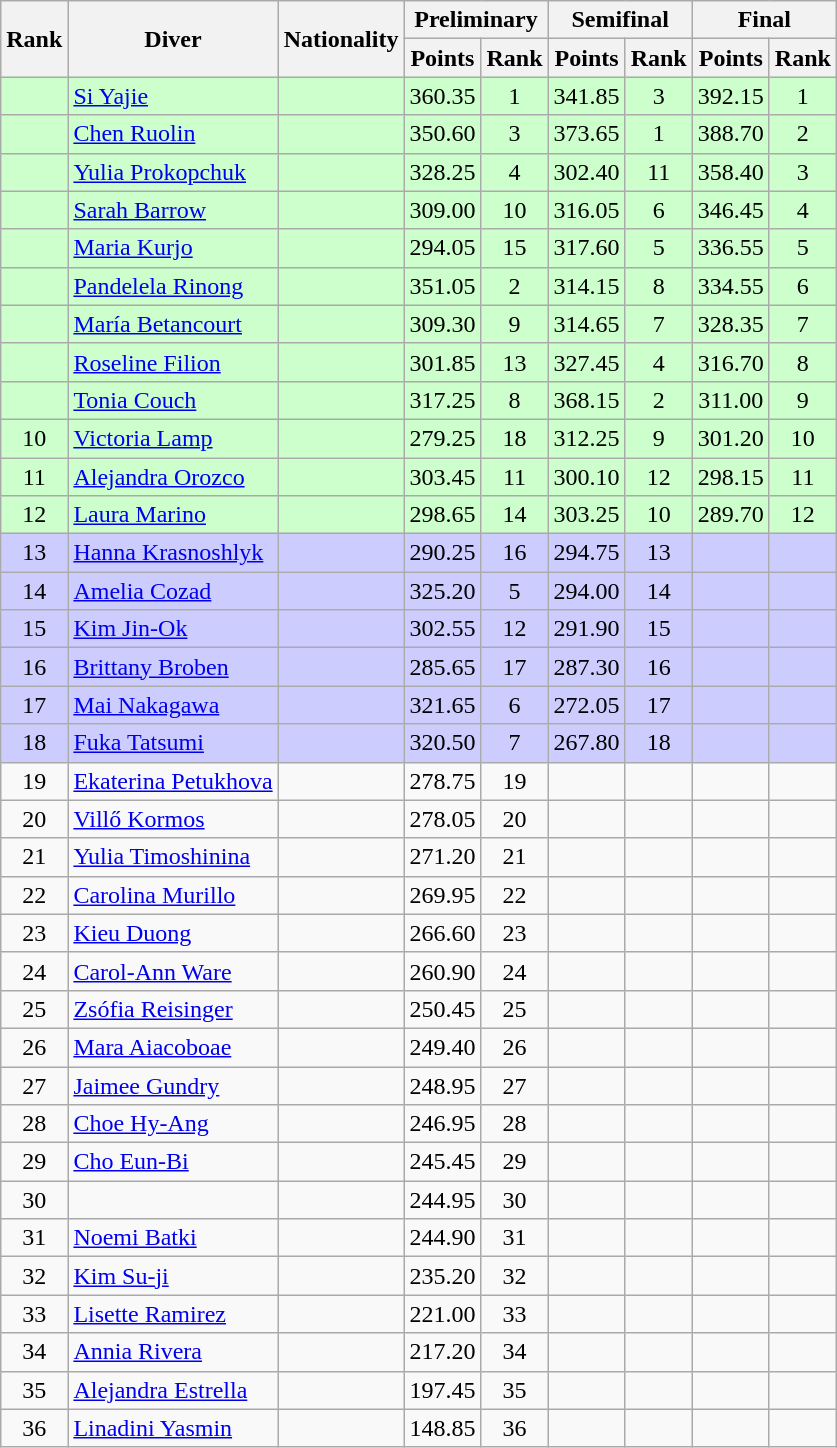<table class="wikitable sortable" style="text-align:center">
<tr>
<th rowspan="2">Rank</th>
<th rowspan="2">Diver</th>
<th rowspan="2">Nationality</th>
<th colspan="2">Preliminary</th>
<th colspan="2">Semifinal</th>
<th colspan="2">Final</th>
</tr>
<tr>
<th>Points</th>
<th>Rank</th>
<th>Points</th>
<th>Rank</th>
<th>Points</th>
<th>Rank</th>
</tr>
<tr bgcolor=ccffcc>
<td></td>
<td align=left><a href='#'>Si Yajie</a></td>
<td align=left></td>
<td>360.35</td>
<td>1</td>
<td>341.85</td>
<td>3</td>
<td>392.15</td>
<td>1</td>
</tr>
<tr bgcolor=ccffcc>
<td></td>
<td align=left><a href='#'>Chen Ruolin</a></td>
<td align=left></td>
<td>350.60</td>
<td>3</td>
<td>373.65</td>
<td>1</td>
<td>388.70</td>
<td>2</td>
</tr>
<tr bgcolor=ccffcc>
<td></td>
<td align=left><a href='#'>Yulia Prokopchuk</a></td>
<td align=left></td>
<td>328.25</td>
<td>4</td>
<td>302.40</td>
<td>11</td>
<td>358.40</td>
<td>3</td>
</tr>
<tr bgcolor=ccffcc>
<td></td>
<td align=left><a href='#'>Sarah Barrow</a></td>
<td align=left></td>
<td>309.00</td>
<td>10</td>
<td>316.05</td>
<td>6</td>
<td>346.45</td>
<td>4</td>
</tr>
<tr bgcolor=ccffcc>
<td></td>
<td align=left><a href='#'>Maria Kurjo</a></td>
<td align=left></td>
<td>294.05</td>
<td>15</td>
<td>317.60</td>
<td>5</td>
<td>336.55</td>
<td>5</td>
</tr>
<tr bgcolor=ccffcc>
<td></td>
<td align=left><a href='#'>Pandelela Rinong</a></td>
<td align=left></td>
<td>351.05</td>
<td>2</td>
<td>314.15</td>
<td>8</td>
<td>334.55</td>
<td>6</td>
</tr>
<tr bgcolor=ccffcc>
<td></td>
<td align=left><a href='#'>María Betancourt</a></td>
<td align=left></td>
<td>309.30</td>
<td>9</td>
<td>314.65</td>
<td>7</td>
<td>328.35</td>
<td>7</td>
</tr>
<tr bgcolor=ccffcc>
<td></td>
<td align=left><a href='#'>Roseline Filion</a></td>
<td align=left></td>
<td>301.85</td>
<td>13</td>
<td>327.45</td>
<td>4</td>
<td>316.70</td>
<td>8</td>
</tr>
<tr bgcolor=ccffcc>
<td></td>
<td align=left><a href='#'>Tonia Couch</a></td>
<td align=left></td>
<td>317.25</td>
<td>8</td>
<td>368.15</td>
<td>2</td>
<td>311.00</td>
<td>9</td>
</tr>
<tr bgcolor=ccffcc>
<td>10</td>
<td align=left><a href='#'>Victoria Lamp</a></td>
<td align=left></td>
<td>279.25</td>
<td>18</td>
<td>312.25</td>
<td>9</td>
<td>301.20</td>
<td>10</td>
</tr>
<tr bgcolor=ccffcc>
<td>11</td>
<td align=left><a href='#'>Alejandra Orozco</a></td>
<td align=left></td>
<td>303.45</td>
<td>11</td>
<td>300.10</td>
<td>12</td>
<td>298.15</td>
<td>11</td>
</tr>
<tr bgcolor=ccffcc>
<td>12</td>
<td align=left><a href='#'>Laura Marino</a></td>
<td align=left></td>
<td>298.65</td>
<td>14</td>
<td>303.25</td>
<td>10</td>
<td>289.70</td>
<td>12</td>
</tr>
<tr bgcolor=ccccff>
<td>13</td>
<td align=left><a href='#'>Hanna Krasnoshlyk</a></td>
<td align=left></td>
<td>290.25</td>
<td>16</td>
<td>294.75</td>
<td>13</td>
<td></td>
<td></td>
</tr>
<tr bgcolor=ccccff>
<td>14</td>
<td align=left><a href='#'>Amelia Cozad</a></td>
<td align=left></td>
<td>325.20</td>
<td>5</td>
<td>294.00</td>
<td>14</td>
<td></td>
<td></td>
</tr>
<tr bgcolor=ccccff>
<td>15</td>
<td align=left><a href='#'>Kim Jin-Ok</a></td>
<td align=left></td>
<td>302.55</td>
<td>12</td>
<td>291.90</td>
<td>15</td>
<td></td>
<td></td>
</tr>
<tr bgcolor=ccccff>
<td>16</td>
<td align=left><a href='#'>Brittany Broben</a></td>
<td align=left></td>
<td>285.65</td>
<td>17</td>
<td>287.30</td>
<td>16</td>
<td></td>
<td></td>
</tr>
<tr bgcolor=ccccff>
<td>17</td>
<td align=left><a href='#'>Mai Nakagawa</a></td>
<td align=left></td>
<td>321.65</td>
<td>6</td>
<td>272.05</td>
<td>17</td>
<td></td>
<td></td>
</tr>
<tr bgcolor=ccccff>
<td>18</td>
<td align=left><a href='#'>Fuka Tatsumi</a></td>
<td align=left></td>
<td>320.50</td>
<td>7</td>
<td>267.80</td>
<td>18</td>
<td></td>
<td></td>
</tr>
<tr>
<td>19</td>
<td align=left><a href='#'>Ekaterina Petukhova</a></td>
<td align=left></td>
<td>278.75</td>
<td>19</td>
<td></td>
<td></td>
<td></td>
<td></td>
</tr>
<tr>
<td>20</td>
<td align=left><a href='#'>Villő Kormos</a></td>
<td align=left></td>
<td>278.05</td>
<td>20</td>
<td></td>
<td></td>
<td></td>
<td></td>
</tr>
<tr>
<td>21</td>
<td align=left><a href='#'>Yulia Timoshinina</a></td>
<td align=left></td>
<td>271.20</td>
<td>21</td>
<td></td>
<td></td>
<td></td>
<td></td>
</tr>
<tr>
<td>22</td>
<td align=left><a href='#'>Carolina Murillo</a></td>
<td align=left></td>
<td>269.95</td>
<td>22</td>
<td></td>
<td></td>
<td></td>
<td></td>
</tr>
<tr>
<td>23</td>
<td align=left><a href='#'>Kieu Duong</a></td>
<td align=left></td>
<td>266.60</td>
<td>23</td>
<td></td>
<td></td>
<td></td>
<td></td>
</tr>
<tr>
<td>24</td>
<td align=left><a href='#'>Carol-Ann Ware</a></td>
<td align=left></td>
<td>260.90</td>
<td>24</td>
<td></td>
<td></td>
<td></td>
<td></td>
</tr>
<tr>
<td>25</td>
<td align=left><a href='#'>Zsófia Reisinger</a></td>
<td align=left></td>
<td>250.45</td>
<td>25</td>
<td></td>
<td></td>
<td></td>
<td></td>
</tr>
<tr>
<td>26</td>
<td align=left><a href='#'>Mara Aiacoboae</a></td>
<td align=left></td>
<td>249.40</td>
<td>26</td>
<td></td>
<td></td>
<td></td>
<td></td>
</tr>
<tr>
<td>27</td>
<td align=left><a href='#'>Jaimee Gundry</a></td>
<td align=left></td>
<td>248.95</td>
<td>27</td>
<td></td>
<td></td>
<td></td>
<td></td>
</tr>
<tr>
<td>28</td>
<td align=left><a href='#'>Choe Hy-Ang</a></td>
<td align=left></td>
<td>246.95</td>
<td>28</td>
<td></td>
<td></td>
<td></td>
<td></td>
</tr>
<tr>
<td>29</td>
<td align=left><a href='#'>Cho Eun-Bi</a></td>
<td align=left></td>
<td>245.45</td>
<td>29</td>
<td></td>
<td></td>
<td></td>
<td></td>
</tr>
<tr>
<td>30</td>
<td align=left></td>
<td align=left></td>
<td>244.95</td>
<td>30</td>
<td></td>
<td></td>
<td></td>
<td></td>
</tr>
<tr>
<td>31</td>
<td align=left><a href='#'>Noemi Batki</a></td>
<td align=left></td>
<td>244.90</td>
<td>31</td>
<td></td>
<td></td>
<td></td>
<td></td>
</tr>
<tr>
<td>32</td>
<td align=left><a href='#'>Kim Su-ji</a></td>
<td align=left></td>
<td>235.20</td>
<td>32</td>
<td></td>
<td></td>
<td></td>
<td></td>
</tr>
<tr>
<td>33</td>
<td align=left><a href='#'>Lisette Ramirez</a></td>
<td align=left></td>
<td>221.00</td>
<td>33</td>
<td></td>
<td></td>
<td></td>
<td></td>
</tr>
<tr>
<td>34</td>
<td align=left><a href='#'>Annia Rivera</a></td>
<td align=left></td>
<td>217.20</td>
<td>34</td>
<td></td>
<td></td>
<td></td>
<td></td>
</tr>
<tr>
<td>35</td>
<td align=left><a href='#'>Alejandra Estrella</a></td>
<td align=left></td>
<td>197.45</td>
<td>35</td>
<td></td>
<td></td>
<td></td>
<td></td>
</tr>
<tr>
<td>36</td>
<td align=left><a href='#'>Linadini Yasmin</a></td>
<td align=left></td>
<td>148.85</td>
<td>36</td>
<td></td>
<td></td>
<td></td>
<td></td>
</tr>
</table>
